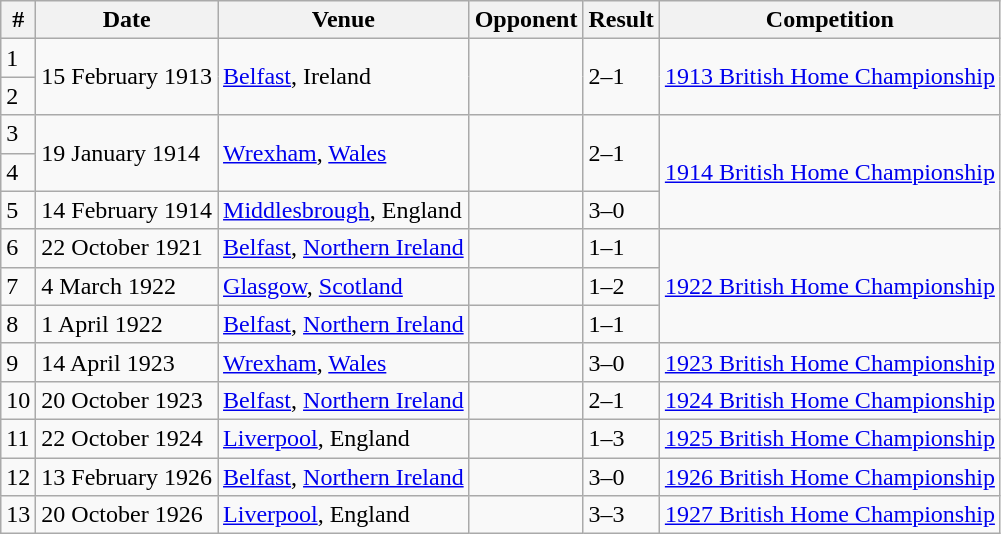<table class="wikitable">
<tr>
<th>#</th>
<th>Date</th>
<th>Venue</th>
<th>Opponent</th>
<th>Result</th>
<th>Competition</th>
</tr>
<tr>
<td>1</td>
<td rowspan=2>15 February 1913</td>
<td rowspan=2><a href='#'>Belfast</a>, Ireland</td>
<td rowspan=2></td>
<td rowspan =2>2–1</td>
<td rowspan=2><a href='#'>1913 British Home Championship</a></td>
</tr>
<tr>
<td>2</td>
</tr>
<tr>
<td>3</td>
<td rowspan=2>19 January 1914</td>
<td rowspan=2><a href='#'>Wrexham</a>, <a href='#'>Wales</a></td>
<td rowspan=2></td>
<td rowspan=2>2–1</td>
<td rowspan=3><a href='#'>1914 British Home Championship</a></td>
</tr>
<tr>
<td>4</td>
</tr>
<tr>
<td>5</td>
<td>14 February 1914</td>
<td><a href='#'>Middlesbrough</a>, England</td>
<td></td>
<td>3–0</td>
</tr>
<tr>
<td>6</td>
<td>22 October 1921</td>
<td><a href='#'>Belfast</a>, <a href='#'>Northern Ireland</a></td>
<td></td>
<td>1–1</td>
<td rowspan=3><a href='#'>1922 British Home Championship</a></td>
</tr>
<tr>
<td>7</td>
<td>4 March 1922</td>
<td><a href='#'>Glasgow</a>, <a href='#'>Scotland</a></td>
<td></td>
<td>1–2</td>
</tr>
<tr>
<td>8</td>
<td>1 April 1922</td>
<td><a href='#'>Belfast</a>, <a href='#'>Northern Ireland</a></td>
<td></td>
<td>1–1</td>
</tr>
<tr>
<td>9</td>
<td>14 April 1923</td>
<td><a href='#'>Wrexham</a>, <a href='#'>Wales</a></td>
<td></td>
<td>3–0</td>
<td><a href='#'>1923 British Home Championship</a></td>
</tr>
<tr>
<td>10</td>
<td>20 October 1923</td>
<td><a href='#'>Belfast</a>, <a href='#'>Northern Ireland</a></td>
<td></td>
<td>2–1</td>
<td><a href='#'>1924 British Home Championship</a></td>
</tr>
<tr>
<td>11</td>
<td>22 October 1924</td>
<td><a href='#'>Liverpool</a>, England</td>
<td></td>
<td>1–3</td>
<td><a href='#'>1925 British Home Championship</a></td>
</tr>
<tr>
<td>12</td>
<td>13 February 1926</td>
<td><a href='#'>Belfast</a>, <a href='#'>Northern Ireland</a></td>
<td></td>
<td>3–0</td>
<td><a href='#'>1926 British Home Championship</a></td>
</tr>
<tr>
<td>13</td>
<td>20 October 1926</td>
<td><a href='#'>Liverpool</a>, England</td>
<td></td>
<td>3–3</td>
<td><a href='#'>1927 British Home Championship</a></td>
</tr>
</table>
